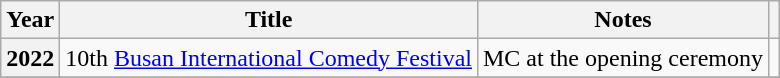<table class="wikitable plainrowheaders">
<tr>
<th scope="col">Year</th>
<th scope="col">Title</th>
<th scope="col">Notes</th>
<th scope="col" class="unsortable"></th>
</tr>
<tr>
<th scope="row">2022</th>
<td>10th <a href='#'>Busan International Comedy Festival</a></td>
<td>MC at the opening ceremony</td>
<td></td>
</tr>
<tr>
</tr>
</table>
